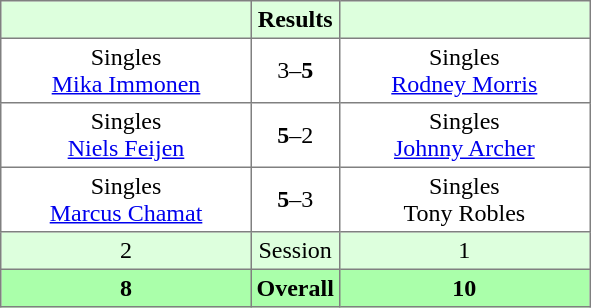<table border="1" cellpadding="3" style="border-collapse: collapse;">
<tr bgcolor="#ddffdd">
<th width="160"></th>
<th>Results</th>
<th width="160"></th>
</tr>
<tr>
<td align="center">Singles<br><a href='#'>Mika Immonen</a></td>
<td align="center">3–<strong>5</strong></td>
<td align="center">Singles<br><a href='#'>Rodney Morris</a></td>
</tr>
<tr>
<td align="center">Singles<br><a href='#'>Niels Feijen</a></td>
<td align="center"><strong>5</strong>–2</td>
<td align="center">Singles<br><a href='#'>Johnny Archer</a></td>
</tr>
<tr>
<td align="center">Singles<br><a href='#'>Marcus Chamat</a></td>
<td align="center"><strong>5</strong>–3</td>
<td align="center">Singles<br>Tony Robles</td>
</tr>
<tr bgcolor="#ddffdd">
<td align="center">2</td>
<td align="center">Session</td>
<td align="center">1</td>
</tr>
<tr bgcolor="#aaffaa">
<th align="center">8</th>
<th align="center">Overall</th>
<th align="center">10</th>
</tr>
</table>
